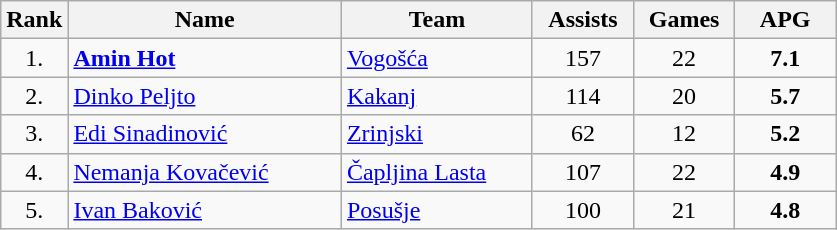<table class="wikitable" style="text-align: center;">
<tr>
<th>Rank</th>
<th width="175">Name</th>
<th width="120">Team</th>
<th width="60">Assists</th>
<th width="60">Games</th>
<th width="60">APG</th>
</tr>
<tr>
<td>1.</td>
<td align="left"> <strong><a href='#'>Amin Hot</a></strong></td>
<td align="left"><a href='#'>Vogošća</a></td>
<td>157</td>
<td>22</td>
<td><strong>7.1</strong></td>
</tr>
<tr>
<td>2.</td>
<td align="left"> <a href='#'>Dinko Peljto</a></td>
<td align="left"><a href='#'>Kakanj</a></td>
<td>114</td>
<td>20</td>
<td><strong>5.7</strong></td>
</tr>
<tr>
<td>3.</td>
<td align="left"> <a href='#'>Edi Sinadinović</a></td>
<td align="left"><a href='#'>Zrinjski</a></td>
<td>62</td>
<td>12</td>
<td><strong>5.2</strong></td>
</tr>
<tr>
<td>4.</td>
<td align="left"> <a href='#'>Nemanja Kovačević</a></td>
<td align="left"><a href='#'>Čapljina Lasta</a></td>
<td>107</td>
<td>22</td>
<td><strong>4.9</strong></td>
</tr>
<tr>
<td>5.</td>
<td align="left"> <a href='#'>Ivan Baković</a></td>
<td align="left"><a href='#'>Posušje</a></td>
<td>100</td>
<td>21</td>
<td><strong>4.8</strong></td>
</tr>
</table>
